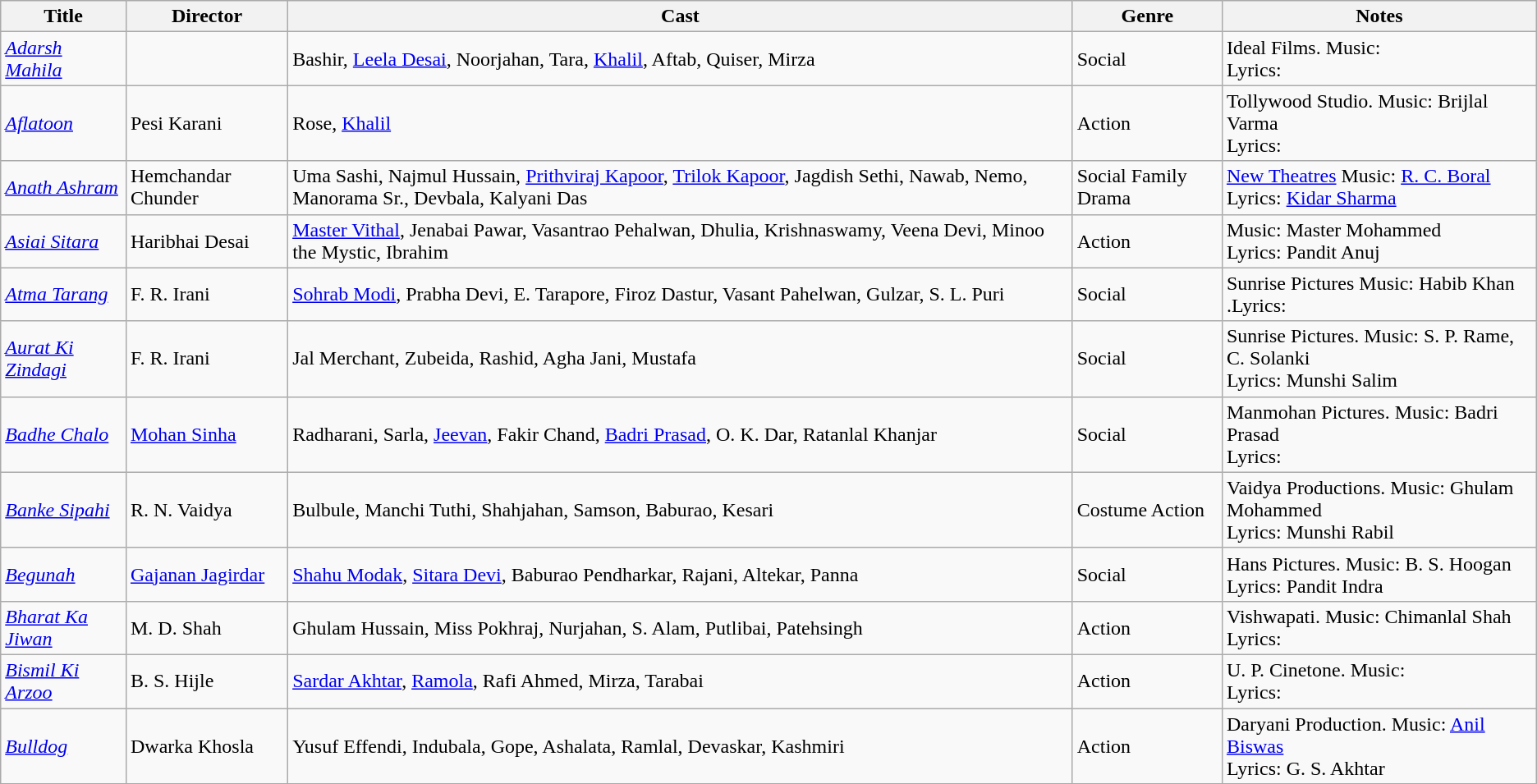<table class="wikitable">
<tr>
<th>Title</th>
<th>Director</th>
<th>Cast</th>
<th>Genre</th>
<th>Notes</th>
</tr>
<tr>
<td><em><a href='#'>Adarsh Mahila</a></em></td>
<td></td>
<td>Bashir, <a href='#'>Leela Desai</a>, Noorjahan, Tara, <a href='#'>Khalil</a>, Aftab, Quiser, Mirza</td>
<td>Social</td>
<td>Ideal Films. Music: <br>Lyrics:</td>
</tr>
<tr>
<td><em><a href='#'>Aflatoon</a></em></td>
<td>Pesi Karani</td>
<td>Rose, <a href='#'>Khalil</a></td>
<td>Action</td>
<td>Tollywood Studio. Music: Brijlal Varma<br>Lyrics:</td>
</tr>
<tr>
<td><em><a href='#'>Anath Ashram</a></em></td>
<td>Hemchandar Chunder</td>
<td>Uma Sashi, Najmul Hussain, <a href='#'>Prithviraj Kapoor</a>, <a href='#'>Trilok Kapoor</a>, Jagdish Sethi, Nawab, Nemo, Manorama Sr., Devbala, Kalyani Das</td>
<td>Social Family Drama</td>
<td><a href='#'>New Theatres</a> Music: <a href='#'>R. C. Boral</a><br>Lyrics: <a href='#'>Kidar Sharma</a></td>
</tr>
<tr>
<td><em><a href='#'>Asiai Sitara</a></em></td>
<td>Haribhai Desai</td>
<td><a href='#'>Master Vithal</a>, Jenabai Pawar, Vasantrao Pehalwan, Dhulia, Krishnaswamy, Veena Devi, Minoo the Mystic, Ibrahim</td>
<td>Action</td>
<td>Music: Master Mohammed<br>Lyrics: Pandit Anuj</td>
</tr>
<tr>
<td><em><a href='#'>Atma Tarang</a></em></td>
<td>F. R. Irani</td>
<td><a href='#'>Sohrab Modi</a>, Prabha Devi, E. Tarapore, Firoz Dastur, Vasant Pahelwan, Gulzar, S. L. Puri</td>
<td>Social</td>
<td>Sunrise Pictures Music: Habib Khan<br>.Lyrics:</td>
</tr>
<tr>
<td><em><a href='#'>Aurat Ki Zindagi</a></em></td>
<td>F. R. Irani</td>
<td>Jal Merchant, Zubeida, Rashid, Agha Jani, Mustafa</td>
<td>Social</td>
<td>Sunrise Pictures. Music: S. P. Rame, C. Solanki<br>Lyrics: Munshi Salim</td>
</tr>
<tr>
<td><em><a href='#'>Badhe Chalo</a></em></td>
<td><a href='#'>Mohan Sinha</a></td>
<td>Radharani, Sarla, <a href='#'>Jeevan</a>, Fakir Chand, <a href='#'>Badri Prasad</a>, O. K. Dar, Ratanlal Khanjar</td>
<td>Social</td>
<td>Manmohan Pictures. Music: Badri Prasad<br>Lyrics:</td>
</tr>
<tr>
<td><em><a href='#'>Banke Sipahi</a></em></td>
<td>R. N. Vaidya</td>
<td>Bulbule, Manchi Tuthi, Shahjahan, Samson, Baburao, Kesari</td>
<td>Costume Action</td>
<td>Vaidya Productions. Music: Ghulam Mohammed<br>Lyrics: Munshi Rabil</td>
</tr>
<tr>
<td><em><a href='#'>Begunah</a></em></td>
<td><a href='#'>Gajanan Jagirdar</a></td>
<td><a href='#'>Shahu Modak</a>, <a href='#'>Sitara Devi</a>, Baburao Pendharkar, Rajani, Altekar, Panna</td>
<td>Social</td>
<td>Hans Pictures. Music: B. S. Hoogan<br>Lyrics: Pandit Indra</td>
</tr>
<tr>
<td><em><a href='#'>Bharat Ka Jiwan</a></em></td>
<td>M. D. Shah</td>
<td>Ghulam Hussain, Miss Pokhraj, Nurjahan, S. Alam, Putlibai, Patehsingh</td>
<td>Action</td>
<td>Vishwapati. Music: Chimanlal Shah<br>Lyrics:</td>
</tr>
<tr>
<td><em><a href='#'>Bismil Ki Arzoo</a></em></td>
<td>B. S. Hijle</td>
<td><a href='#'>Sardar Akhtar</a>, <a href='#'>Ramola</a>, Rafi Ahmed, Mirza, Tarabai</td>
<td>Action</td>
<td>U. P. Cinetone. Music: <br>Lyrics:</td>
</tr>
<tr>
<td><em><a href='#'>Bulldog</a></em></td>
<td>Dwarka Khosla</td>
<td>Yusuf Effendi, Indubala, Gope, Ashalata, Ramlal, Devaskar, Kashmiri</td>
<td>Action</td>
<td>Daryani Production. Music: <a href='#'>Anil Biswas</a><br>Lyrics: G. S. Akhtar</td>
</tr>
<tr>
</tr>
</table>
